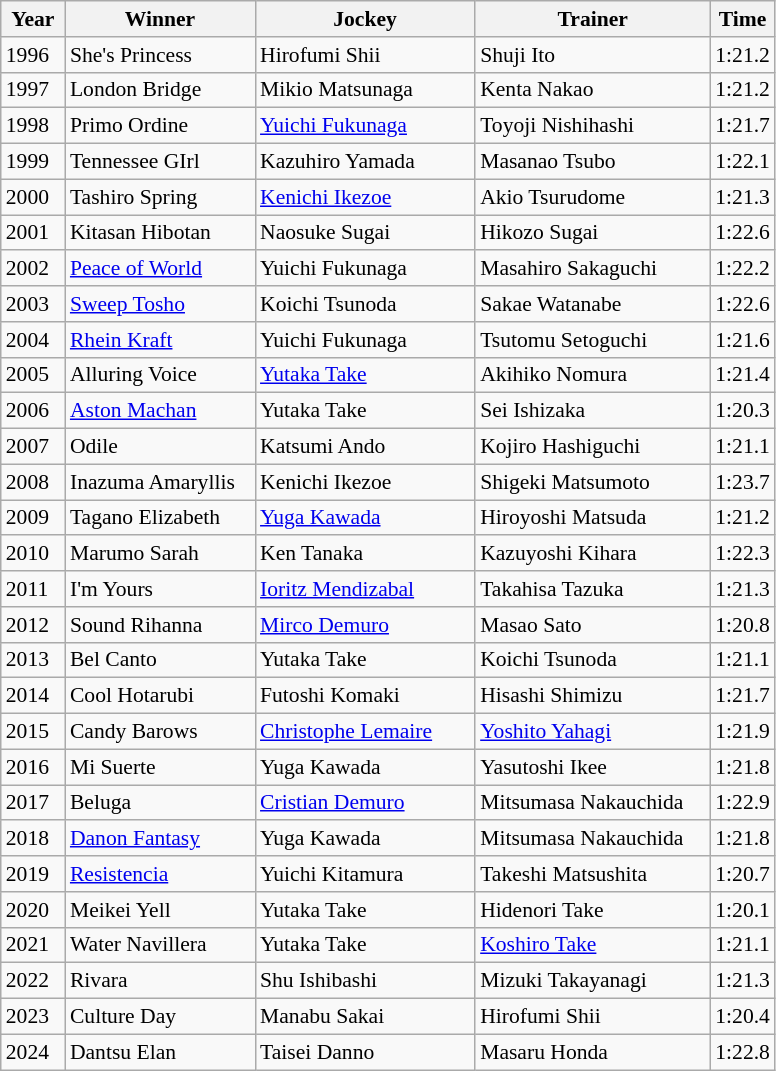<table class="wikitable sortable" style="font-size:90%">
<tr>
<th width="36px">Year<br></th>
<th width="120px">Winner<br></th>
<th width="140px">Jockey<br></th>
<th width="150px">Trainer<br></th>
<th>Time<br></th>
</tr>
<tr>
<td>1996</td>
<td>She's Princess</td>
<td>Hirofumi Shii</td>
<td>Shuji Ito</td>
<td>1:21.2</td>
</tr>
<tr>
<td>1997</td>
<td>London Bridge</td>
<td>Mikio Matsunaga</td>
<td>Kenta Nakao</td>
<td>1:21.2</td>
</tr>
<tr>
<td>1998</td>
<td>Primo Ordine</td>
<td><a href='#'>Yuichi Fukunaga</a></td>
<td>Toyoji Nishihashi</td>
<td>1:21.7</td>
</tr>
<tr>
<td>1999</td>
<td>Tennessee GIrl</td>
<td>Kazuhiro Yamada</td>
<td>Masanao Tsubo</td>
<td>1:22.1</td>
</tr>
<tr>
<td>2000</td>
<td>Tashiro Spring</td>
<td><a href='#'>Kenichi Ikezoe</a></td>
<td>Akio Tsurudome</td>
<td>1:21.3</td>
</tr>
<tr>
<td>2001</td>
<td>Kitasan Hibotan</td>
<td>Naosuke Sugai</td>
<td>Hikozo Sugai</td>
<td>1:22.6</td>
</tr>
<tr>
<td>2002</td>
<td><a href='#'>Peace of World</a></td>
<td>Yuichi Fukunaga</td>
<td>Masahiro Sakaguchi</td>
<td>1:22.2</td>
</tr>
<tr>
<td>2003</td>
<td><a href='#'>Sweep Tosho</a></td>
<td>Koichi Tsunoda</td>
<td>Sakae Watanabe</td>
<td>1:22.6</td>
</tr>
<tr>
<td>2004</td>
<td><a href='#'>Rhein Kraft</a></td>
<td>Yuichi Fukunaga</td>
<td>Tsutomu Setoguchi</td>
<td>1:21.6</td>
</tr>
<tr>
<td>2005</td>
<td>Alluring Voice</td>
<td><a href='#'>Yutaka Take</a></td>
<td>Akihiko Nomura</td>
<td>1:21.4</td>
</tr>
<tr>
<td>2006</td>
<td><a href='#'>Aston Machan</a></td>
<td>Yutaka Take</td>
<td>Sei Ishizaka</td>
<td>1:20.3</td>
</tr>
<tr>
<td>2007</td>
<td>Odile</td>
<td>Katsumi Ando</td>
<td>Kojiro Hashiguchi</td>
<td>1:21.1</td>
</tr>
<tr>
<td>2008</td>
<td>Inazuma Amaryllis</td>
<td>Kenichi Ikezoe</td>
<td>Shigeki Matsumoto</td>
<td>1:23.7</td>
</tr>
<tr>
<td>2009</td>
<td>Tagano Elizabeth</td>
<td><a href='#'>Yuga Kawada</a></td>
<td>Hiroyoshi Matsuda</td>
<td>1:21.2</td>
</tr>
<tr>
<td>2010</td>
<td>Marumo Sarah</td>
<td>Ken Tanaka</td>
<td>Kazuyoshi Kihara</td>
<td>1:22.3</td>
</tr>
<tr>
<td>2011</td>
<td>I'm Yours</td>
<td><a href='#'>Ioritz Mendizabal</a></td>
<td>Takahisa Tazuka</td>
<td>1:21.3</td>
</tr>
<tr>
<td>2012</td>
<td>Sound Rihanna</td>
<td><a href='#'>Mirco Demuro</a></td>
<td>Masao Sato</td>
<td>1:20.8</td>
</tr>
<tr>
<td>2013</td>
<td>Bel Canto</td>
<td>Yutaka Take</td>
<td>Koichi Tsunoda</td>
<td>1:21.1</td>
</tr>
<tr>
<td>2014</td>
<td>Cool Hotarubi</td>
<td>Futoshi Komaki</td>
<td>Hisashi Shimizu</td>
<td>1:21.7</td>
</tr>
<tr>
<td>2015</td>
<td>Candy Barows</td>
<td><a href='#'>Christophe Lemaire</a></td>
<td><a href='#'>Yoshito Yahagi</a></td>
<td>1:21.9</td>
</tr>
<tr>
<td>2016</td>
<td>Mi Suerte</td>
<td>Yuga Kawada</td>
<td>Yasutoshi Ikee</td>
<td>1:21.8 </td>
</tr>
<tr>
<td>2017</td>
<td>Beluga</td>
<td><a href='#'>Cristian Demuro</a></td>
<td>Mitsumasa Nakauchida</td>
<td>1:22.9 </td>
</tr>
<tr>
<td>2018</td>
<td><a href='#'>Danon Fantasy</a></td>
<td>Yuga Kawada</td>
<td>Mitsumasa Nakauchida</td>
<td>1:21.8 </td>
</tr>
<tr>
<td>2019</td>
<td><a href='#'>Resistencia</a></td>
<td>Yuichi Kitamura</td>
<td>Takeshi Matsushita</td>
<td>1:20.7</td>
</tr>
<tr>
<td>2020</td>
<td>Meikei Yell</td>
<td>Yutaka Take</td>
<td>Hidenori Take</td>
<td>1:20.1</td>
</tr>
<tr>
<td>2021</td>
<td>Water Navillera</td>
<td>Yutaka Take</td>
<td><a href='#'>Koshiro Take</a></td>
<td>1:21.1</td>
</tr>
<tr>
<td>2022</td>
<td>Rivara</td>
<td>Shu Ishibashi</td>
<td>Mizuki Takayanagi</td>
<td>1:21.3</td>
</tr>
<tr>
<td>2023</td>
<td>Culture Day</td>
<td>Manabu Sakai</td>
<td>Hirofumi Shii</td>
<td>1:20.4</td>
</tr>
<tr>
<td>2024</td>
<td>Dantsu Elan</td>
<td>Taisei Danno</td>
<td>Masaru Honda</td>
<td>1:22.8</td>
</tr>
</table>
